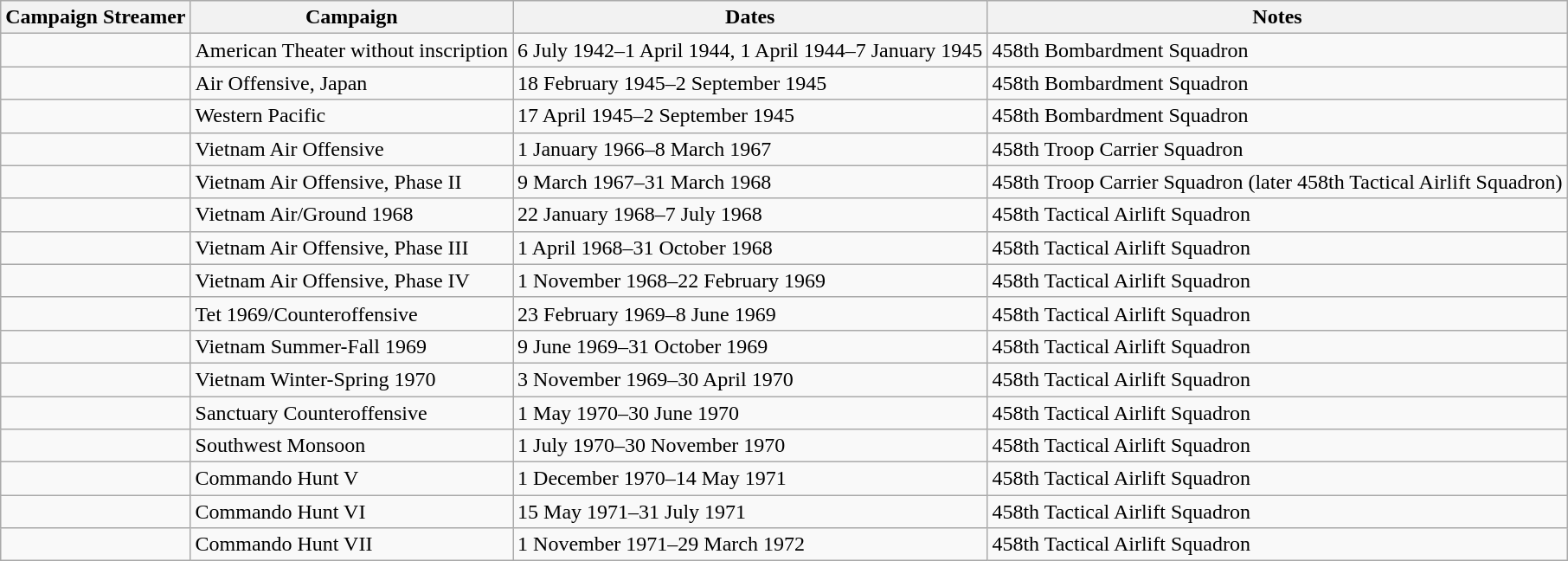<table class="wikitable">
<tr style="background:#efefef;">
<th>Campaign Streamer</th>
<th>Campaign</th>
<th>Dates</th>
<th>Notes</th>
</tr>
<tr>
<td></td>
<td>American Theater without inscription</td>
<td>6 July 1942–1 April 1944, 1 April 1944–7 January 1945</td>
<td>458th Bombardment Squadron</td>
</tr>
<tr>
<td></td>
<td>Air Offensive, Japan</td>
<td>18 February 1945–2 September 1945</td>
<td>458th Bombardment Squadron</td>
</tr>
<tr>
<td></td>
<td>Western Pacific</td>
<td>17 April 1945–2 September 1945</td>
<td>458th Bombardment Squadron</td>
</tr>
<tr>
<td></td>
<td>Vietnam Air Offensive</td>
<td>1 January 1966–8 March 1967</td>
<td>458th Troop Carrier Squadron</td>
</tr>
<tr>
<td></td>
<td>Vietnam Air Offensive, Phase II</td>
<td>9 March 1967–31 March 1968</td>
<td>458th Troop Carrier Squadron (later 458th Tactical Airlift Squadron)</td>
</tr>
<tr>
<td></td>
<td>Vietnam Air/Ground 1968</td>
<td>22 January 1968–7 July 1968</td>
<td>458th Tactical Airlift Squadron</td>
</tr>
<tr>
<td></td>
<td>Vietnam Air Offensive, Phase III</td>
<td>1 April 1968–31 October 1968</td>
<td>458th Tactical Airlift Squadron</td>
</tr>
<tr>
<td></td>
<td>Vietnam Air Offensive, Phase IV</td>
<td>1 November 1968–22 February 1969</td>
<td>458th Tactical Airlift Squadron</td>
</tr>
<tr>
<td></td>
<td>Tet 1969/Counteroffensive</td>
<td>23 February 1969–8 June 1969</td>
<td>458th Tactical Airlift Squadron</td>
</tr>
<tr>
<td></td>
<td>Vietnam Summer-Fall 1969</td>
<td>9 June 1969–31 October 1969</td>
<td>458th Tactical Airlift Squadron</td>
</tr>
<tr>
<td></td>
<td>Vietnam Winter-Spring 1970</td>
<td>3 November 1969–30 April 1970</td>
<td>458th Tactical Airlift Squadron</td>
</tr>
<tr>
<td></td>
<td>Sanctuary Counteroffensive</td>
<td>1 May 1970–30 June 1970</td>
<td>458th Tactical Airlift Squadron</td>
</tr>
<tr>
<td></td>
<td>Southwest Monsoon</td>
<td>1 July 1970–30 November 1970</td>
<td>458th Tactical Airlift Squadron</td>
</tr>
<tr>
<td></td>
<td>Commando Hunt V</td>
<td>1 December 1970–14 May 1971</td>
<td>458th Tactical Airlift Squadron</td>
</tr>
<tr>
<td></td>
<td>Commando Hunt VI</td>
<td>15 May 1971–31 July 1971</td>
<td>458th Tactical Airlift Squadron</td>
</tr>
<tr>
<td></td>
<td>Commando Hunt VII</td>
<td>1 November 1971–29 March 1972</td>
<td>458th Tactical Airlift Squadron</td>
</tr>
</table>
